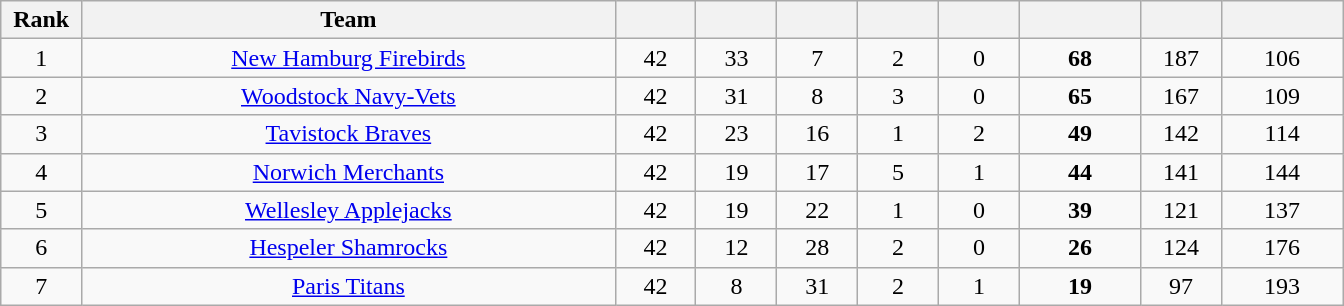<table class="wikitable" style="text-align:center">
<tr>
<th bgcolor="#DDDDFF" width="5%">Rank</th>
<th bgcolor="#DDDDFF" width="33%">Team</th>
<th bgcolor="#DDDDFF" width="5%"></th>
<th bgcolor="#DDDDFF" width="5%"></th>
<th bgcolor="#DDDDFF" width="5%"></th>
<th bgcolor="#DDDDFF" width="5%"></th>
<th bgcolor="#DDDDFF" width="5%"></th>
<th bgcolor="#DDDDFF" width="7.5%"></th>
<th bgcolor="#DDDDFF" width="5%"></th>
<th bgcolor="#DDDDFF" width="7.5%"></th>
</tr>
<tr>
<td>1</td>
<td><a href='#'>New Hamburg Firebirds</a></td>
<td>42</td>
<td>33</td>
<td>7</td>
<td>2</td>
<td>0</td>
<td><strong>68</strong></td>
<td>187</td>
<td>106</td>
</tr>
<tr>
<td>2</td>
<td><a href='#'>Woodstock Navy-Vets</a></td>
<td>42</td>
<td>31</td>
<td>8</td>
<td>3</td>
<td>0</td>
<td><strong>65</strong></td>
<td>167</td>
<td>109</td>
</tr>
<tr>
<td>3</td>
<td><a href='#'>Tavistock Braves</a></td>
<td>42</td>
<td>23</td>
<td>16</td>
<td>1</td>
<td>2</td>
<td><strong>49</strong></td>
<td>142</td>
<td>114</td>
</tr>
<tr>
<td>4</td>
<td><a href='#'>Norwich Merchants</a></td>
<td>42</td>
<td>19</td>
<td>17</td>
<td>5</td>
<td>1</td>
<td><strong>44</strong></td>
<td>141</td>
<td>144</td>
</tr>
<tr>
<td>5</td>
<td><a href='#'>Wellesley Applejacks</a></td>
<td>42</td>
<td>19</td>
<td>22</td>
<td>1</td>
<td>0</td>
<td><strong>39</strong></td>
<td>121</td>
<td>137</td>
</tr>
<tr>
<td>6</td>
<td><a href='#'>Hespeler Shamrocks</a></td>
<td>42</td>
<td>12</td>
<td>28</td>
<td>2</td>
<td>0</td>
<td><strong>26</strong></td>
<td>124</td>
<td>176</td>
</tr>
<tr>
<td>7</td>
<td><a href='#'>Paris Titans</a></td>
<td>42</td>
<td>8</td>
<td>31</td>
<td>2</td>
<td>1</td>
<td><strong>19</strong></td>
<td>97</td>
<td>193</td>
</tr>
</table>
